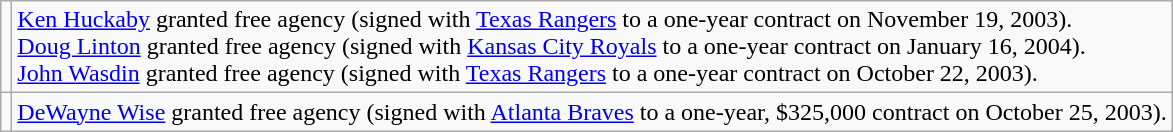<table class="wikitable">
<tr>
<td></td>
<td><a href='#'>Ken Huckaby</a> granted free agency (signed with <a href='#'>Texas Rangers</a> to a one-year contract on November 19, 2003). <br><a href='#'>Doug Linton</a> granted free agency (signed with <a href='#'>Kansas City Royals</a> to a one-year contract on January 16, 2004). <br><a href='#'>John Wasdin</a> granted free agency (signed with <a href='#'>Texas Rangers</a> to a one-year contract on October 22, 2003).</td>
</tr>
<tr>
<td></td>
<td><a href='#'>DeWayne Wise</a> granted free agency (signed with <a href='#'>Atlanta Braves</a> to a one-year, $325,000 contract on October 25, 2003).</td>
</tr>
</table>
